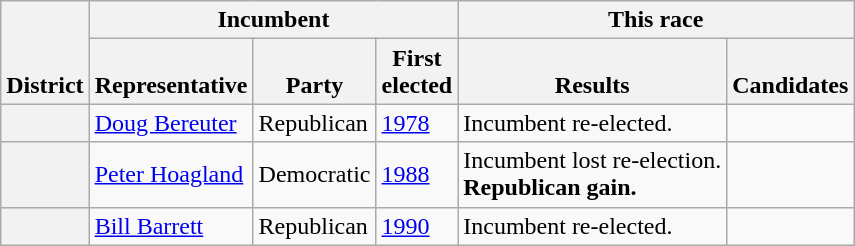<table class=wikitable>
<tr valign=bottom>
<th rowspan=2>District</th>
<th colspan=3>Incumbent</th>
<th colspan=2>This race</th>
</tr>
<tr valign=bottom>
<th>Representative</th>
<th>Party</th>
<th>First<br>elected</th>
<th>Results</th>
<th>Candidates</th>
</tr>
<tr>
<th></th>
<td><a href='#'>Doug Bereuter</a></td>
<td>Republican</td>
<td><a href='#'>1978</a></td>
<td>Incumbent re-elected.</td>
<td nowrap></td>
</tr>
<tr>
<th></th>
<td><a href='#'>Peter Hoagland</a></td>
<td>Democratic</td>
<td><a href='#'>1988</a></td>
<td>Incumbent lost re-election.<br><strong>Republican gain.</strong></td>
<td nowrap></td>
</tr>
<tr>
<th></th>
<td><a href='#'>Bill Barrett</a></td>
<td>Republican</td>
<td><a href='#'>1990</a></td>
<td>Incumbent re-elected.</td>
<td nowrap></td>
</tr>
</table>
